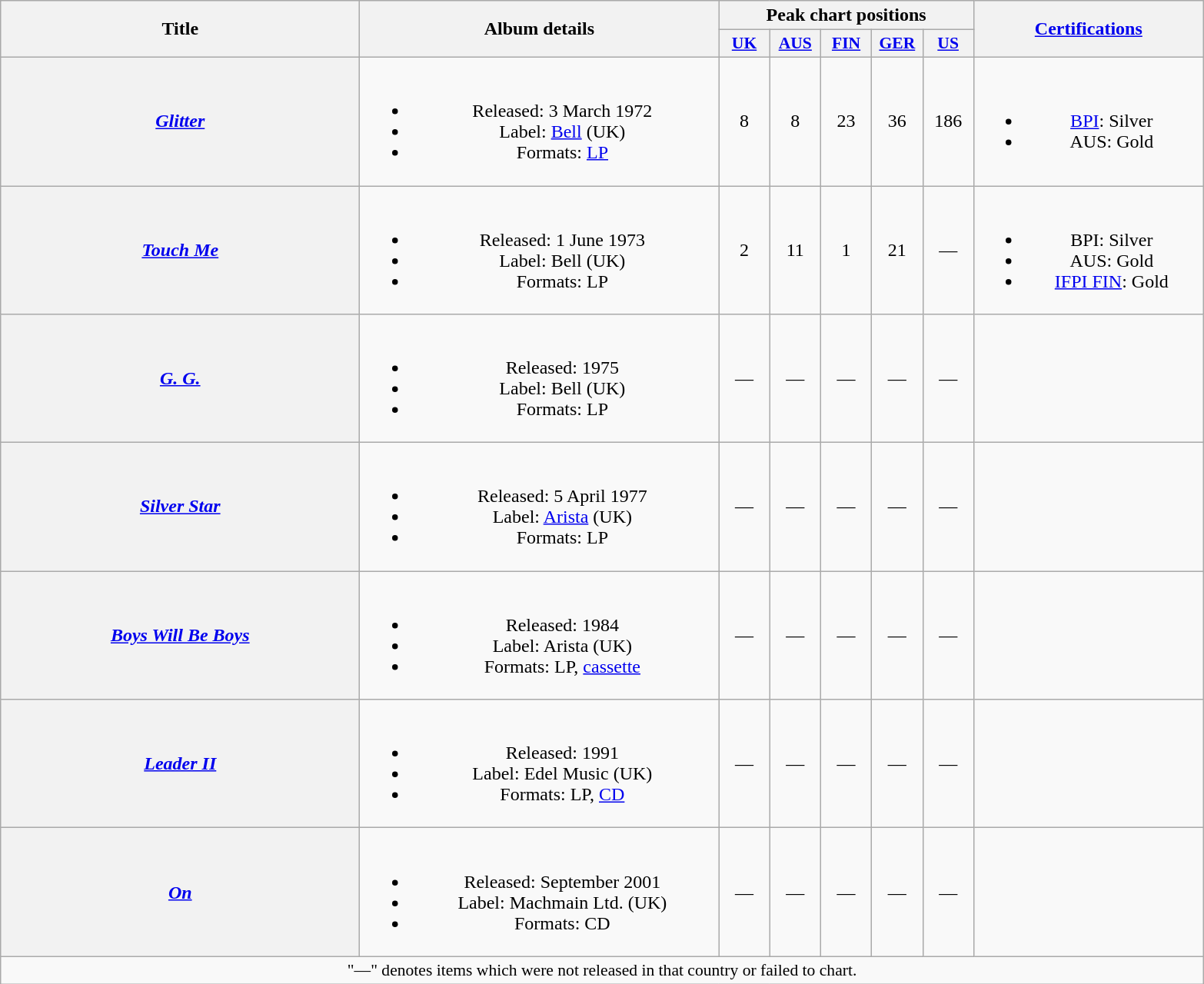<table class="wikitable plainrowheaders" style="text-align:center;">
<tr>
<th scope="col" rowspan="2" style="width:19em;">Title</th>
<th scope="col" rowspan="2" style="width:19em;">Album details</th>
<th scope="col" colspan="5">Peak chart positions</th>
<th scope="col" rowspan="2" style="width:12em;"><a href='#'>Certifications</a></th>
</tr>
<tr>
<th scope="col" style="width:2.6em;font-size:90%;"><a href='#'>UK</a><br></th>
<th scope="col" style="width:2.6em;font-size:90%;"><a href='#'>AUS</a><br></th>
<th scope="col" style="width:2.6em;font-size:90%;"><a href='#'>FIN</a></th>
<th scope="col" style="width:2.6em;font-size:90%;"><a href='#'>GER</a><br></th>
<th scope="col" style="width:2.6em;font-size:90%;"><a href='#'>US</a><br></th>
</tr>
<tr>
<th scope="row"><em><a href='#'>Glitter</a></em></th>
<td><br><ul><li>Released: 3 March 1972</li><li>Label: <a href='#'>Bell</a> <span>(UK)</span></li><li>Formats: <a href='#'>LP</a></li></ul></td>
<td>8</td>
<td>8</td>
<td>23</td>
<td>36</td>
<td>186</td>
<td><br><ul><li><a href='#'>BPI</a>: Silver</li><li>AUS: Gold</li></ul></td>
</tr>
<tr>
<th scope="row"><em><a href='#'>Touch Me</a></em></th>
<td><br><ul><li>Released: 1 June 1973</li><li>Label: Bell <span>(UK)</span></li><li>Formats: LP</li></ul></td>
<td>2</td>
<td>11</td>
<td>1</td>
<td>21</td>
<td>—</td>
<td><br><ul><li>BPI: Silver</li><li>AUS: Gold</li><li><a href='#'>IFPI FIN</a>: Gold</li></ul></td>
</tr>
<tr>
<th scope="row"><em><a href='#'>G. G.</a></em></th>
<td><br><ul><li>Released: 1975</li><li>Label: Bell <span>(UK)</span></li><li>Formats: LP</li></ul></td>
<td>—</td>
<td>—</td>
<td>—</td>
<td>—</td>
<td>—</td>
<td></td>
</tr>
<tr>
<th scope="row"><em><a href='#'>Silver Star</a></em></th>
<td><br><ul><li>Released: 5 April 1977 </li><li>Label: <a href='#'>Arista</a> <span>(UK)</span></li><li>Formats: LP</li></ul></td>
<td>—</td>
<td>—</td>
<td>—</td>
<td>—</td>
<td>—</td>
<td></td>
</tr>
<tr>
<th scope="row"><em><a href='#'>Boys Will Be Boys</a></em></th>
<td><br><ul><li>Released: 1984</li><li>Label: Arista <span>(UK)</span></li><li>Formats: LP, <a href='#'>cassette</a></li></ul></td>
<td>—</td>
<td>—</td>
<td>—</td>
<td>—</td>
<td>—</td>
<td></td>
</tr>
<tr>
<th scope="row"><em><a href='#'>Leader II</a></em></th>
<td><br><ul><li>Released: 1991</li><li>Label: Edel Music <span>(UK)</span></li><li>Formats: LP, <a href='#'>CD</a></li></ul></td>
<td>—</td>
<td>—</td>
<td>—</td>
<td>—</td>
<td>—</td>
<td></td>
</tr>
<tr>
<th scope="row"><em><a href='#'>On</a></em></th>
<td><br><ul><li>Released: September 2001</li><li>Label: Machmain Ltd. <span>(UK)</span></li><li>Formats: CD</li></ul></td>
<td>—</td>
<td>—</td>
<td>—</td>
<td>—</td>
<td>—</td>
<td></td>
</tr>
<tr>
<td colspan="10" style="font-size:90%">"—" denotes items which were not released in that country or failed to chart.</td>
</tr>
</table>
